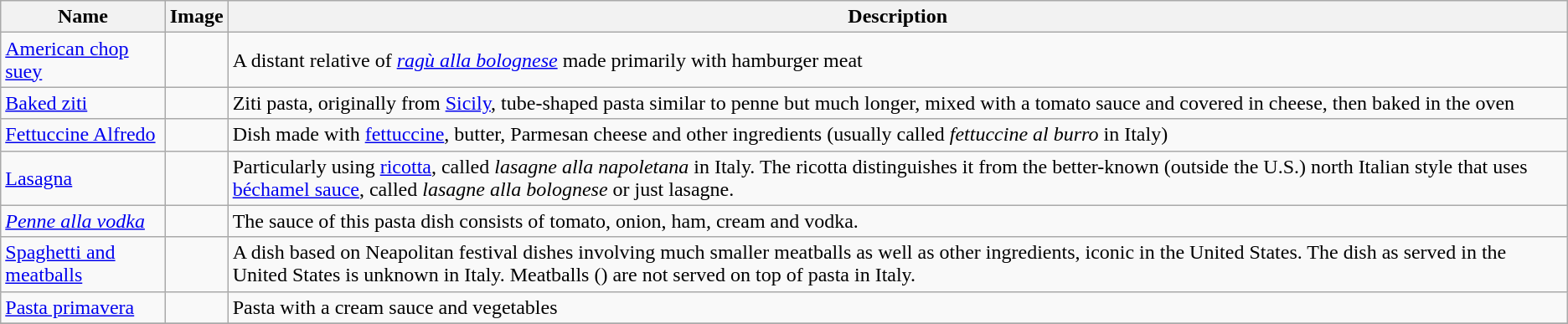<table class="wikitable">
<tr>
<th>Name</th>
<th>Image</th>
<th>Description</th>
</tr>
<tr>
<td><a href='#'>American chop suey</a></td>
<td></td>
<td>A distant relative of <em><a href='#'>ragù alla bolognese</a></em> made primarily with hamburger meat</td>
</tr>
<tr>
<td><a href='#'>Baked ziti</a></td>
<td></td>
<td>Ziti pasta, originally from <a href='#'>Sicily</a>, tube-shaped pasta similar to penne but much longer, mixed with a tomato sauce and covered in cheese, then baked in the oven</td>
</tr>
<tr>
<td><a href='#'>Fettuccine Alfredo</a></td>
<td></td>
<td>Dish made with <a href='#'>fettuccine</a>, butter, Parmesan cheese and other ingredients (usually called <em>fettuccine al burro</em> in Italy)</td>
</tr>
<tr>
<td><a href='#'>Lasagna</a></td>
<td></td>
<td>Particularly using <a href='#'>ricotta</a>, called <em>lasagne alla napoletana</em> in Italy. The ricotta distinguishes it from the better-known (outside the U.S.) north Italian style that uses <a href='#'>béchamel sauce</a>, called <em>lasagne alla bolognese</em> or just lasagne.</td>
</tr>
<tr>
<td><em><a href='#'>Penne alla vodka</a></em></td>
<td></td>
<td>The sauce of this pasta dish consists of tomato, onion, ham, cream and vodka.</td>
</tr>
<tr>
<td><a href='#'>Spaghetti and meatballs</a></td>
<td></td>
<td>A dish based on Neapolitan festival dishes involving much smaller meatballs as well as other ingredients, iconic in the United States. The dish as served in the United States is unknown in Italy. Meatballs () are not served on top of pasta in Italy.</td>
</tr>
<tr>
<td><a href='#'>Pasta primavera</a></td>
<td></td>
<td>Pasta with a cream sauce and vegetables</td>
</tr>
<tr>
</tr>
</table>
